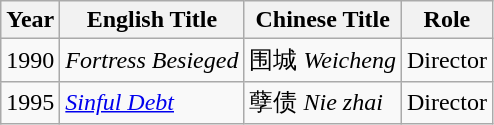<table class="wikitable">
<tr>
<th>Year</th>
<th>English Title</th>
<th>Chinese Title</th>
<th>Role</th>
</tr>
<tr>
<td>1990</td>
<td><em>Fortress Besieged</em></td>
<td>围城 <em>Weicheng</em></td>
<td>Director</td>
</tr>
<tr>
<td>1995</td>
<td><em><a href='#'>Sinful Debt</a></em></td>
<td>孽债 <em>Nie zhai</em></td>
<td>Director</td>
</tr>
</table>
